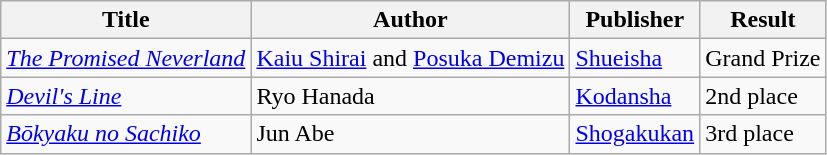<table class="wikitable">
<tr>
<th>Title</th>
<th>Author</th>
<th>Publisher</th>
<th>Result</th>
</tr>
<tr>
<td><em><a href='#'>The Promised Neverland</a></em></td>
<td><a href='#'>Kaiu Shirai</a> and <a href='#'>Posuka Demizu</a></td>
<td><a href='#'>Shueisha</a></td>
<td>Grand Prize</td>
</tr>
<tr>
<td><em><a href='#'>Devil's Line</a></em></td>
<td>Ryo Hanada</td>
<td><a href='#'>Kodansha</a></td>
<td>2nd place</td>
</tr>
<tr>
<td><em><a href='#'>Bōkyaku no Sachiko</a></em></td>
<td>Jun Abe</td>
<td><a href='#'>Shogakukan</a></td>
<td>3rd place</td>
</tr>
</table>
